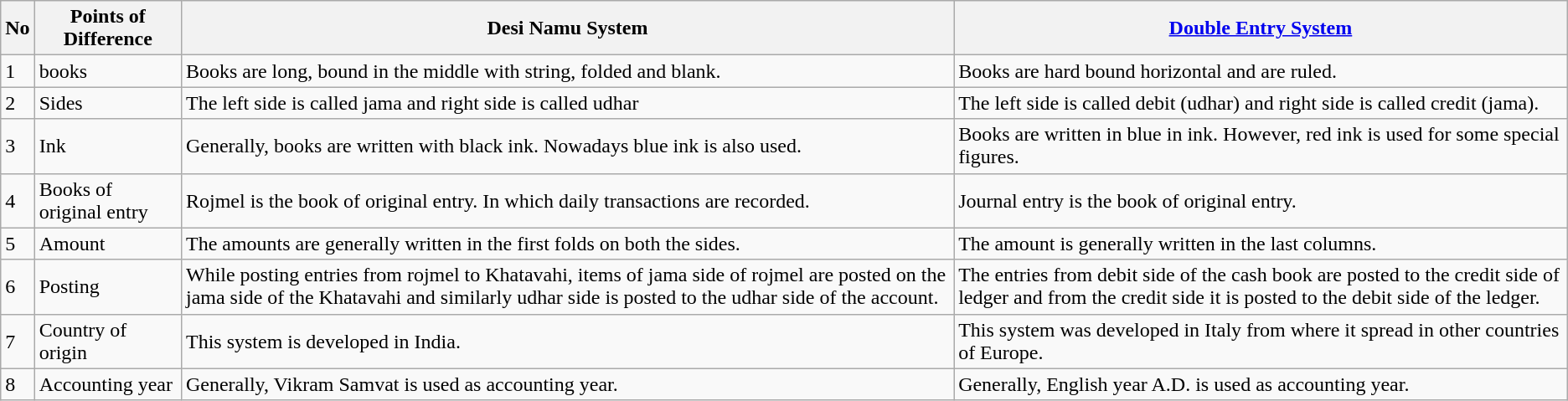<table class="wikitable">
<tr>
<th>No</th>
<th>Points of Difference</th>
<th>Desi Namu System</th>
<th><a href='#'>Double Entry System</a></th>
</tr>
<tr>
<td>1</td>
<td>books</td>
<td>Books are long, bound in the middle with string, folded and blank.</td>
<td>Books are hard bound horizontal and are ruled.</td>
</tr>
<tr>
<td>2</td>
<td>Sides</td>
<td>The left side is called jama and right side is called udhar</td>
<td>The left side is called debit (udhar) and right side is called credit (jama).</td>
</tr>
<tr>
<td>3</td>
<td>Ink</td>
<td>Generally, books are written with black ink. Nowadays blue ink is also used.</td>
<td>Books are written in blue in ink. However, red ink is used for some special figures.</td>
</tr>
<tr>
<td>4</td>
<td>Books of original entry</td>
<td>Rojmel is the book of original entry. In which daily transactions are recorded.</td>
<td>Journal entry is the book of original entry.</td>
</tr>
<tr>
<td>5</td>
<td>Amount</td>
<td>The amounts are generally written in the first folds on both the sides.</td>
<td>The amount is generally written in the last columns.</td>
</tr>
<tr>
<td>6</td>
<td>Posting</td>
<td>While posting entries from rojmel to Khatavahi, items of jama side of rojmel are posted on the jama side of the Khatavahi and similarly udhar side is posted to the udhar side of the account.</td>
<td>The entries from debit side of the cash book are posted to the credit side of ledger and from the credit side it is posted to the debit side of the ledger.</td>
</tr>
<tr>
<td>7</td>
<td>Country of origin</td>
<td>This system is developed in India.</td>
<td>This system was developed in Italy from where it spread in other countries of Europe.</td>
</tr>
<tr>
<td>8</td>
<td>Accounting year</td>
<td>Generally, Vikram Samvat is used as accounting year.</td>
<td>Generally,  English year A.D. is used as accounting year.</td>
</tr>
</table>
